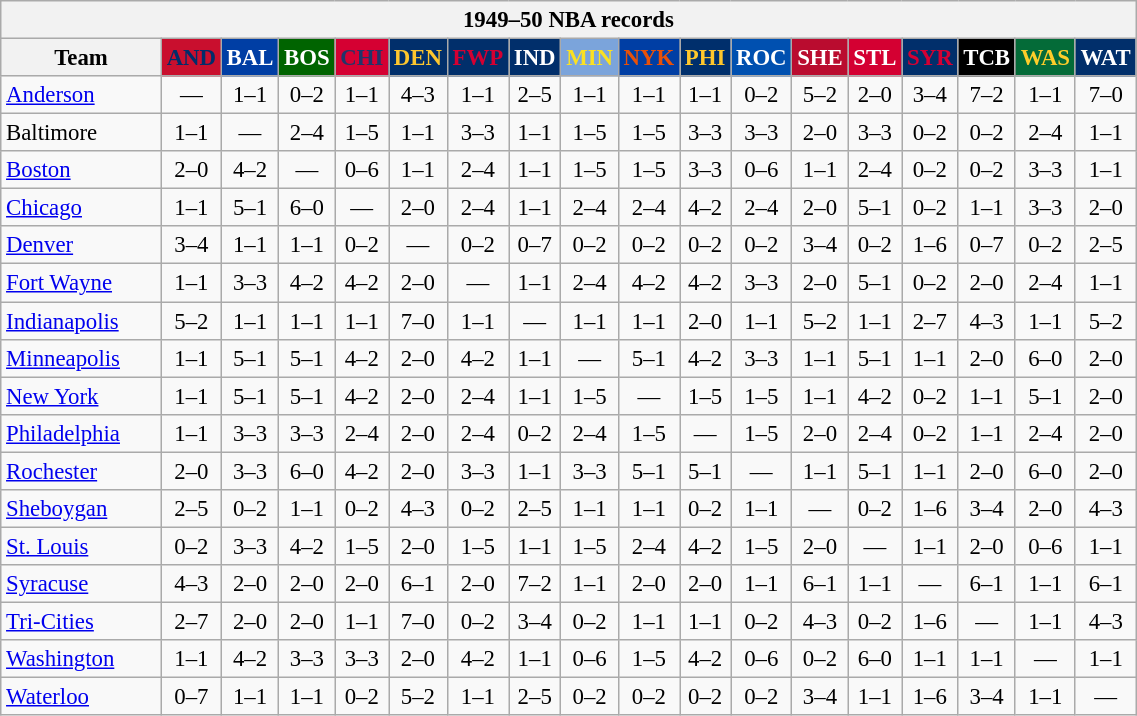<table class="wikitable" style="font-size:95%; text-align:center">
<tr>
<th colspan=18>1949–50 NBA records</th>
</tr>
<tr>
<th width=100>Team</th>
<th style="background:#C90F2E;color:#012D6A;width=35">AND</th>
<th style="background:#003EA4;color:#FFFFFF;width=35">BAL</th>
<th style="background:#006400;color:#FFFFFF;width=35">BOS</th>
<th style="background:#D50032;color:#22356A;width=35">CHI</th>
<th style="background:#012F6B;color:#FEC72E;width=35">DEN</th>
<th style="background:#012F6B;color:#D40032;width=35">FWP</th>
<th style="background:#012F6B;color:#FFFFFF;width=35">IND</th>
<th style="background:#7BA4DB;color:#FBE122;width=35">MIN</th>
<th style="background:#003EA4;color:#E85109;width=35">NYK</th>
<th style="background:#002F6C;color:#FFC72C;width=35">PHI</th>
<th style="background:#0050B0;color:#FFFFFF;width=35">ROC</th>
<th style="background:#BA0C2F;color:#FFFFFF;width=35">SHE</th>
<th style="background:#D40032;color:#FFFFFF;width=35">STL</th>
<th style="background:#012F6B;color:#D50033;width=35">SYR</th>
<th style="background:#000000;color:#FFFFFF;width=35">TCB</th>
<th style="background:#046B38;color:#FECD2A;width=35">WAS</th>
<th style="background:#012F6B;color:#FFFFFF;width=35">WAT</th>
</tr>
<tr>
<td style="text-align:left;"><a href='#'>Anderson</a></td>
<td>—</td>
<td>1–1</td>
<td>0–2</td>
<td>1–1</td>
<td>4–3</td>
<td>1–1</td>
<td>2–5</td>
<td>1–1</td>
<td>1–1</td>
<td>1–1</td>
<td>0–2</td>
<td>5–2</td>
<td>2–0</td>
<td>3–4</td>
<td>7–2</td>
<td>1–1</td>
<td>7–0</td>
</tr>
<tr>
<td style="text-align:left;">Baltimore</td>
<td>1–1</td>
<td>—</td>
<td>2–4</td>
<td>1–5</td>
<td>1–1</td>
<td>3–3</td>
<td>1–1</td>
<td>1–5</td>
<td>1–5</td>
<td>3–3</td>
<td>3–3</td>
<td>2–0</td>
<td>3–3</td>
<td>0–2</td>
<td>0–2</td>
<td>2–4</td>
<td>1–1</td>
</tr>
<tr>
<td style="text-align:left;"><a href='#'>Boston</a></td>
<td>2–0</td>
<td>4–2</td>
<td>—</td>
<td>0–6</td>
<td>1–1</td>
<td>2–4</td>
<td>1–1</td>
<td>1–5</td>
<td>1–5</td>
<td>3–3</td>
<td>0–6</td>
<td>1–1</td>
<td>2–4</td>
<td>0–2</td>
<td>0–2</td>
<td>3–3</td>
<td>1–1</td>
</tr>
<tr>
<td style="text-align:left;"><a href='#'>Chicago</a></td>
<td>1–1</td>
<td>5–1</td>
<td>6–0</td>
<td>—</td>
<td>2–0</td>
<td>2–4</td>
<td>1–1</td>
<td>2–4</td>
<td>2–4</td>
<td>4–2</td>
<td>2–4</td>
<td>2–0</td>
<td>5–1</td>
<td>0–2</td>
<td>1–1</td>
<td>3–3</td>
<td>2–0</td>
</tr>
<tr>
<td style="text-align:left;"><a href='#'>Denver</a></td>
<td>3–4</td>
<td>1–1</td>
<td>1–1</td>
<td>0–2</td>
<td>—</td>
<td>0–2</td>
<td>0–7</td>
<td>0–2</td>
<td>0–2</td>
<td>0–2</td>
<td>0–2</td>
<td>3–4</td>
<td>0–2</td>
<td>1–6</td>
<td>0–7</td>
<td>0–2</td>
<td>2–5</td>
</tr>
<tr>
<td style="text-align:left;"><a href='#'>Fort Wayne</a></td>
<td>1–1</td>
<td>3–3</td>
<td>4–2</td>
<td>4–2</td>
<td>2–0</td>
<td>—</td>
<td>1–1</td>
<td>2–4</td>
<td>4–2</td>
<td>4–2</td>
<td>3–3</td>
<td>2–0</td>
<td>5–1</td>
<td>0–2</td>
<td>2–0</td>
<td>2–4</td>
<td>1–1</td>
</tr>
<tr>
<td style="text-align:left;"><a href='#'>Indianapolis</a></td>
<td>5–2</td>
<td>1–1</td>
<td>1–1</td>
<td>1–1</td>
<td>7–0</td>
<td>1–1</td>
<td>—</td>
<td>1–1</td>
<td>1–1</td>
<td>2–0</td>
<td>1–1</td>
<td>5–2</td>
<td>1–1</td>
<td>2–7</td>
<td>4–3</td>
<td>1–1</td>
<td>5–2</td>
</tr>
<tr>
<td style="text-align:left;"><a href='#'>Minneapolis</a></td>
<td>1–1</td>
<td>5–1</td>
<td>5–1</td>
<td>4–2</td>
<td>2–0</td>
<td>4–2</td>
<td>1–1</td>
<td>—</td>
<td>5–1</td>
<td>4–2</td>
<td>3–3</td>
<td>1–1</td>
<td>5–1</td>
<td>1–1</td>
<td>2–0</td>
<td>6–0</td>
<td>2–0</td>
</tr>
<tr>
<td style="text-align:left;"><a href='#'>New York</a></td>
<td>1–1</td>
<td>5–1</td>
<td>5–1</td>
<td>4–2</td>
<td>2–0</td>
<td>2–4</td>
<td>1–1</td>
<td>1–5</td>
<td>—</td>
<td>1–5</td>
<td>1–5</td>
<td>1–1</td>
<td>4–2</td>
<td>0–2</td>
<td>1–1</td>
<td>5–1</td>
<td>2–0</td>
</tr>
<tr>
<td style="text-align:left;"><a href='#'>Philadelphia</a></td>
<td>1–1</td>
<td>3–3</td>
<td>3–3</td>
<td>2–4</td>
<td>2–0</td>
<td>2–4</td>
<td>0–2</td>
<td>2–4</td>
<td>1–5</td>
<td>—</td>
<td>1–5</td>
<td>2–0</td>
<td>2–4</td>
<td>0–2</td>
<td>1–1</td>
<td>2–4</td>
<td>2–0</td>
</tr>
<tr>
<td style="text-align:left;"><a href='#'>Rochester</a></td>
<td>2–0</td>
<td>3–3</td>
<td>6–0</td>
<td>4–2</td>
<td>2–0</td>
<td>3–3</td>
<td>1–1</td>
<td>3–3</td>
<td>5–1</td>
<td>5–1</td>
<td>—</td>
<td>1–1</td>
<td>5–1</td>
<td>1–1</td>
<td>2–0</td>
<td>6–0</td>
<td>2–0</td>
</tr>
<tr>
<td style="text-align:left;"><a href='#'>Sheboygan</a></td>
<td>2–5</td>
<td>0–2</td>
<td>1–1</td>
<td>0–2</td>
<td>4–3</td>
<td>0–2</td>
<td>2–5</td>
<td>1–1</td>
<td>1–1</td>
<td>0–2</td>
<td>1–1</td>
<td>—</td>
<td>0–2</td>
<td>1–6</td>
<td>3–4</td>
<td>2–0</td>
<td>4–3</td>
</tr>
<tr>
<td style="text-align:left;"><a href='#'>St. Louis</a></td>
<td>0–2</td>
<td>3–3</td>
<td>4–2</td>
<td>1–5</td>
<td>2–0</td>
<td>1–5</td>
<td>1–1</td>
<td>1–5</td>
<td>2–4</td>
<td>4–2</td>
<td>1–5</td>
<td>2–0</td>
<td>—</td>
<td>1–1</td>
<td>2–0</td>
<td>0–6</td>
<td>1–1</td>
</tr>
<tr>
<td style="text-align:left;"><a href='#'>Syracuse</a></td>
<td>4–3</td>
<td>2–0</td>
<td>2–0</td>
<td>2–0</td>
<td>6–1</td>
<td>2–0</td>
<td>7–2</td>
<td>1–1</td>
<td>2–0</td>
<td>2–0</td>
<td>1–1</td>
<td>6–1</td>
<td>1–1</td>
<td>—</td>
<td>6–1</td>
<td>1–1</td>
<td>6–1</td>
</tr>
<tr>
<td style="text-align:left;"><a href='#'>Tri-Cities</a></td>
<td>2–7</td>
<td>2–0</td>
<td>2–0</td>
<td>1–1</td>
<td>7–0</td>
<td>0–2</td>
<td>3–4</td>
<td>0–2</td>
<td>1–1</td>
<td>1–1</td>
<td>0–2</td>
<td>4–3</td>
<td>0–2</td>
<td>1–6</td>
<td>—</td>
<td>1–1</td>
<td>4–3</td>
</tr>
<tr>
<td style="text-align:left;"><a href='#'>Washington</a></td>
<td>1–1</td>
<td>4–2</td>
<td>3–3</td>
<td>3–3</td>
<td>2–0</td>
<td>4–2</td>
<td>1–1</td>
<td>0–6</td>
<td>1–5</td>
<td>4–2</td>
<td>0–6</td>
<td>0–2</td>
<td>6–0</td>
<td>1–1</td>
<td>1–1</td>
<td>—</td>
<td>1–1</td>
</tr>
<tr>
<td style="text-align:left;"><a href='#'>Waterloo</a></td>
<td>0–7</td>
<td>1–1</td>
<td>1–1</td>
<td>0–2</td>
<td>5–2</td>
<td>1–1</td>
<td>2–5</td>
<td>0–2</td>
<td>0–2</td>
<td>0–2</td>
<td>0–2</td>
<td>3–4</td>
<td>1–1</td>
<td>1–6</td>
<td>3–4</td>
<td>1–1</td>
<td>—</td>
</tr>
</table>
